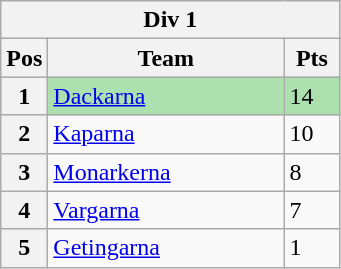<table class="wikitable">
<tr>
<th colspan="3">Div 1</th>
</tr>
<tr>
<th width=20>Pos</th>
<th width=150>Team</th>
<th width=30>Pts</th>
</tr>
<tr style="background:#ACE1AF;">
<th>1</th>
<td><a href='#'>Dackarna</a></td>
<td>14</td>
</tr>
<tr>
<th>2</th>
<td><a href='#'>Kaparna</a></td>
<td>10</td>
</tr>
<tr>
<th>3</th>
<td><a href='#'>Monarkerna</a></td>
<td>8</td>
</tr>
<tr>
<th>4</th>
<td><a href='#'>Vargarna</a></td>
<td>7</td>
</tr>
<tr>
<th>5</th>
<td><a href='#'>Getingarna</a></td>
<td>1</td>
</tr>
</table>
